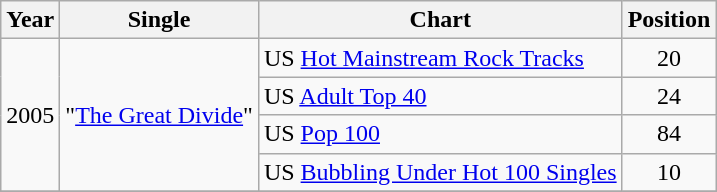<table class="wikitable">
<tr>
<th>Year</th>
<th>Single</th>
<th>Chart</th>
<th>Position</th>
</tr>
<tr>
<td rowspan="4">2005</td>
<td rowspan="4">"<a href='#'>The Great Divide</a>"</td>
<td>US <a href='#'>Hot Mainstream Rock Tracks</a></td>
<td align="center">20</td>
</tr>
<tr>
<td>US <a href='#'>Adult Top 40</a></td>
<td align="center">24</td>
</tr>
<tr>
<td>US <a href='#'>Pop 100</a></td>
<td align="center">84</td>
</tr>
<tr>
<td>US <a href='#'>Bubbling Under Hot 100 Singles</a></td>
<td align="center">10</td>
</tr>
<tr>
</tr>
</table>
